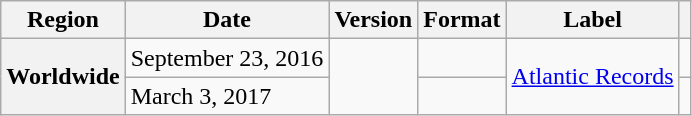<table class="wikitable plainrowheaders">
<tr>
<th scope="col">Region</th>
<th scope="col">Date</th>
<th scope="col">Version</th>
<th scope="col">Format</th>
<th scope="col">Label</th>
<th scope="col"></th>
</tr>
<tr>
<th scope="row" rowspan="2">Worldwide</th>
<td>September 23, 2016</td>
<td rowspan="2"></td>
<td></td>
<td rowspan="2"><a href='#'>Atlantic Records</a></td>
<td></td>
</tr>
<tr>
<td>March 3, 2017</td>
<td></td>
<td></td>
</tr>
</table>
